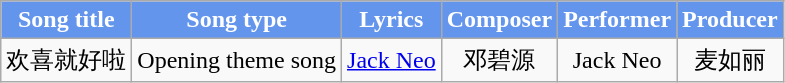<table class="wikitable" align=center>
<tr>
<th style="background:cornflowerblue; color:white">Song title</th>
<th style="background:cornflowerblue; color:white">Song type</th>
<th style="background:cornflowerblue; color:white">Lyrics</th>
<th style="background:cornflowerblue; color:white">Composer</th>
<th style="background:cornflowerblue; color:white">Performer</th>
<th style="background:cornflowerblue; color:white">Producer</th>
</tr>
<tr>
<td align="center">欢喜就好啦</td>
<td align="center">Opening theme song</td>
<td align="center"><a href='#'>Jack Neo</a></td>
<td align="center">邓碧源</td>
<td align="center">Jack Neo</td>
<td align="center">麦如丽</td>
</tr>
</table>
